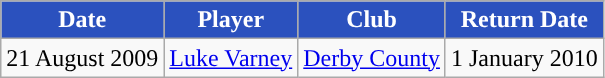<table class="wikitable">
<tr>
<th style="background:#2B51BE; color:#FFFFFF; ">Date</th>
<th style="background:#2B51BE; color:#FFFFFF; ">Player</th>
<th style="background:#2B51BE; color:#FFFFFF; ">Club</th>
<th style="background:#2B51BE; color:#FFFFFF; ">Return Date</th>
</tr>
<tr>
<td>21 August 2009</td>
<td><a href='#'>Luke Varney</a></td>
<td><a href='#'>Derby County</a></td>
<td>1 January 2010</td>
</tr>
</table>
